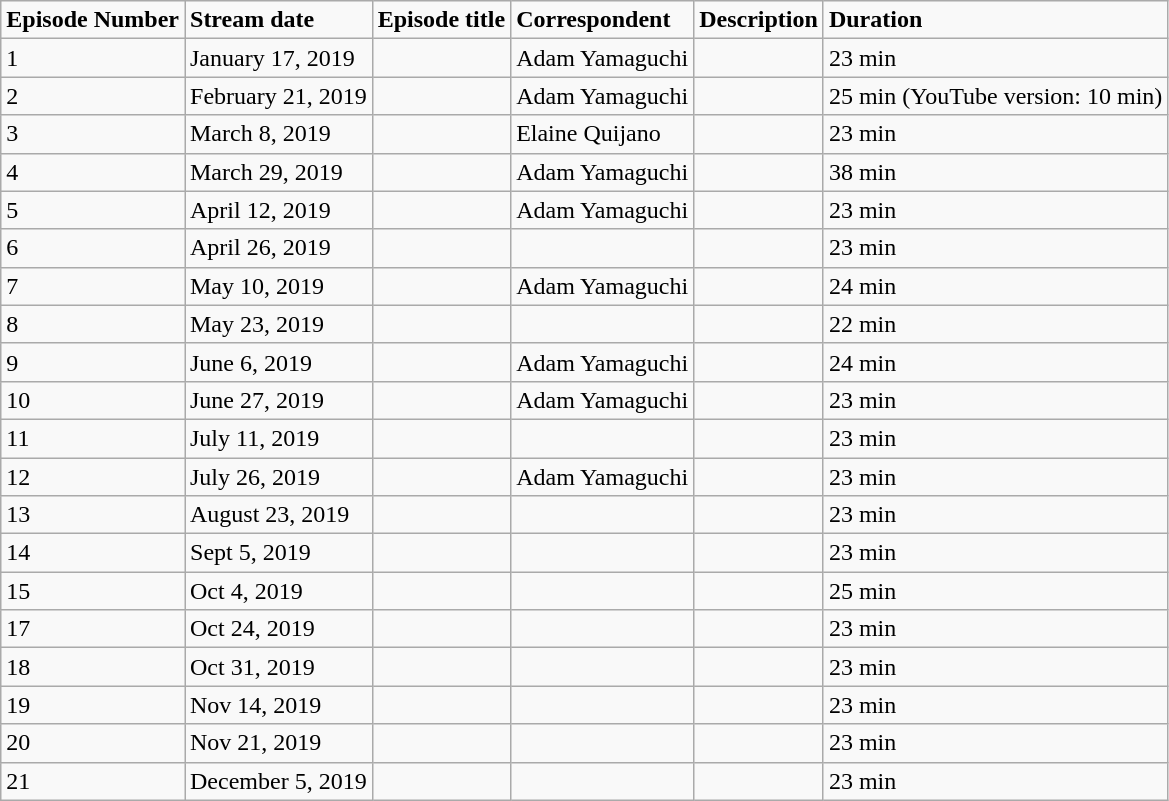<table class="wikitable">
<tr>
<td><strong>Episode Number</strong></td>
<td><strong>Stream date</strong></td>
<td><strong>Episode title</strong></td>
<td><strong>Correspondent</strong></td>
<td><strong>Description</strong></td>
<td><strong>Duration</strong></td>
</tr>
<tr>
<td>1</td>
<td>January 17, 2019</td>
<td></td>
<td>Adam Yamaguchi</td>
<td></td>
<td>23 min</td>
</tr>
<tr>
<td>2</td>
<td>February 21, 2019</td>
<td></td>
<td>Adam Yamaguchi</td>
<td></td>
<td>25 min (YouTube version: 10 min)</td>
</tr>
<tr>
<td>3</td>
<td>March 8, 2019</td>
<td></td>
<td>Elaine Quijano</td>
<td></td>
<td>23 min</td>
</tr>
<tr>
<td>4</td>
<td>March 29, 2019</td>
<td></td>
<td>Adam Yamaguchi</td>
<td></td>
<td>38 min</td>
</tr>
<tr>
<td>5</td>
<td>April 12, 2019</td>
<td></td>
<td>Adam Yamaguchi</td>
<td></td>
<td>23 min</td>
</tr>
<tr>
<td>6</td>
<td>April 26, 2019</td>
<td></td>
<td></td>
<td></td>
<td>23 min</td>
</tr>
<tr>
<td>7</td>
<td>May 10, 2019</td>
<td></td>
<td>Adam Yamaguchi</td>
<td></td>
<td>24 min</td>
</tr>
<tr>
<td>8</td>
<td>May 23, 2019</td>
<td></td>
<td></td>
<td></td>
<td>22 min</td>
</tr>
<tr>
<td>9</td>
<td>June 6, 2019</td>
<td></td>
<td>Adam Yamaguchi</td>
<td></td>
<td>24 min</td>
</tr>
<tr>
<td>10</td>
<td>June 27, 2019</td>
<td></td>
<td>Adam Yamaguchi</td>
<td></td>
<td>23 min</td>
</tr>
<tr>
<td>11</td>
<td>July 11, 2019</td>
<td></td>
<td></td>
<td></td>
<td>23 min</td>
</tr>
<tr>
<td>12</td>
<td>July 26, 2019</td>
<td></td>
<td>Adam Yamaguchi</td>
<td></td>
<td>23 min</td>
</tr>
<tr>
<td>13</td>
<td>August 23, 2019</td>
<td></td>
<td></td>
<td></td>
<td>23 min</td>
</tr>
<tr>
<td>14</td>
<td>Sept 5, 2019</td>
<td></td>
<td></td>
<td></td>
<td>23 min</td>
</tr>
<tr>
<td>15</td>
<td>Oct 4, 2019</td>
<td></td>
<td></td>
<td></td>
<td>25 min</td>
</tr>
<tr>
<td>17</td>
<td>Oct 24, 2019</td>
<td></td>
<td></td>
<td></td>
<td>23 min</td>
</tr>
<tr>
<td>18</td>
<td>Oct 31, 2019</td>
<td></td>
<td></td>
<td></td>
<td>23 min</td>
</tr>
<tr>
<td>19</td>
<td>Nov 14, 2019</td>
<td></td>
<td></td>
<td></td>
<td>23 min</td>
</tr>
<tr>
<td>20</td>
<td>Nov 21, 2019</td>
<td></td>
<td></td>
<td></td>
<td>23 min</td>
</tr>
<tr>
<td>21</td>
<td>December 5, 2019</td>
<td></td>
<td></td>
<td></td>
<td>23 min</td>
</tr>
</table>
